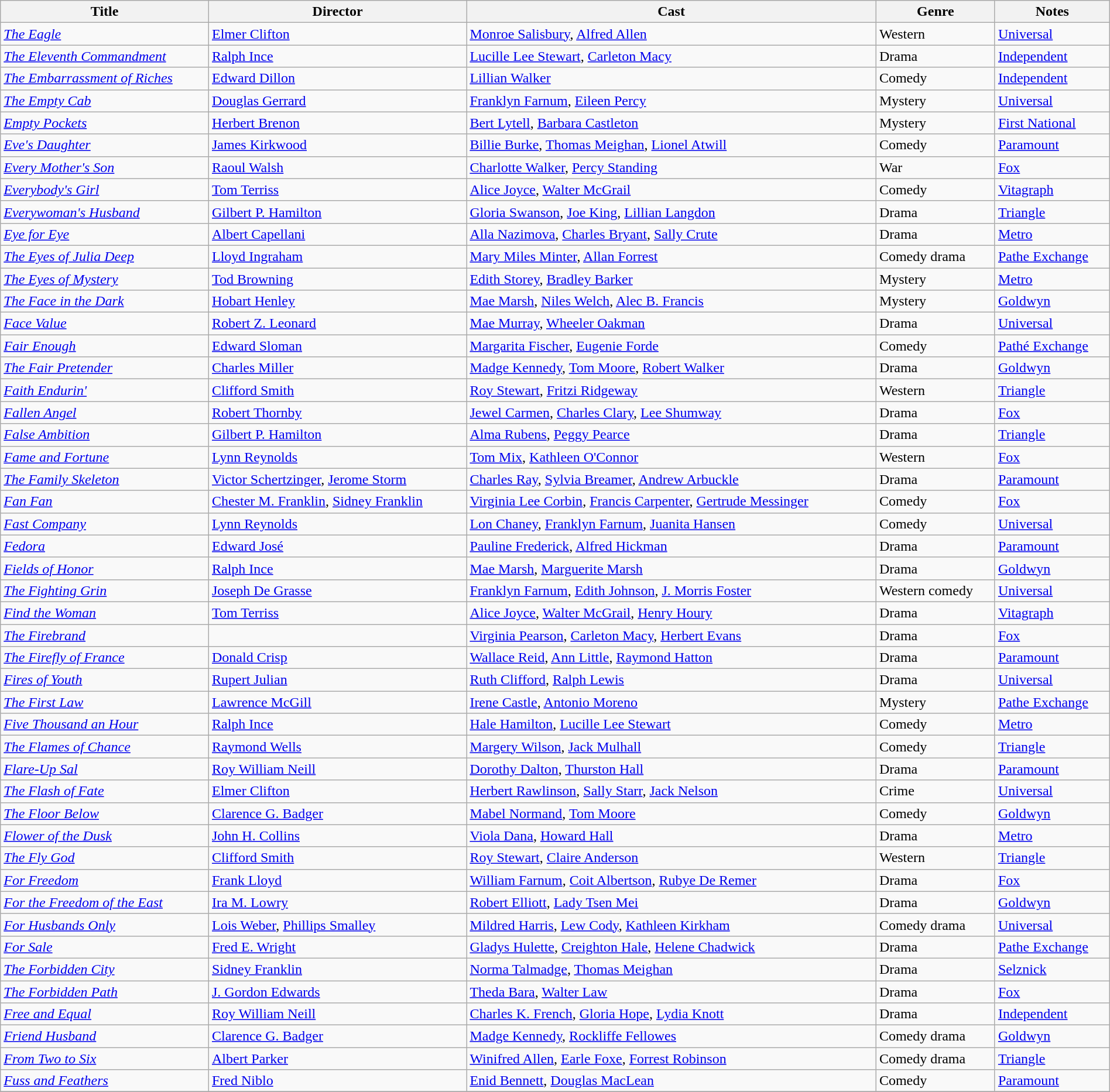<table class="wikitable" width= "100%">
<tr>
<th>Title</th>
<th>Director</th>
<th>Cast</th>
<th>Genre</th>
<th>Notes</th>
</tr>
<tr>
<td><em><a href='#'>The Eagle</a></em></td>
<td><a href='#'>Elmer Clifton</a></td>
<td><a href='#'>Monroe Salisbury</a>, <a href='#'>Alfred Allen</a></td>
<td>Western</td>
<td><a href='#'>Universal</a></td>
</tr>
<tr>
<td><em><a href='#'>The Eleventh Commandment</a></em></td>
<td><a href='#'>Ralph Ince</a></td>
<td><a href='#'>Lucille Lee Stewart</a>, <a href='#'>Carleton Macy</a></td>
<td>Drama</td>
<td><a href='#'>Independent</a></td>
</tr>
<tr>
<td><em><a href='#'>The Embarrassment of Riches</a></em></td>
<td><a href='#'>Edward Dillon</a></td>
<td><a href='#'>Lillian Walker</a></td>
<td>Comedy</td>
<td><a href='#'>Independent</a></td>
</tr>
<tr>
<td><em><a href='#'>The Empty Cab </a></em></td>
<td><a href='#'>Douglas Gerrard</a></td>
<td><a href='#'>Franklyn Farnum</a>, <a href='#'>Eileen Percy</a></td>
<td>Mystery</td>
<td><a href='#'>Universal</a></td>
</tr>
<tr>
<td><em><a href='#'>Empty Pockets</a></em></td>
<td><a href='#'>Herbert Brenon</a></td>
<td><a href='#'>Bert Lytell</a>, <a href='#'>Barbara Castleton</a></td>
<td>Mystery</td>
<td><a href='#'>First National</a></td>
</tr>
<tr>
<td><em><a href='#'>Eve's Daughter </a></em></td>
<td><a href='#'>James Kirkwood</a></td>
<td><a href='#'>Billie Burke</a>, <a href='#'>Thomas Meighan</a>, <a href='#'>Lionel Atwill</a></td>
<td>Comedy</td>
<td><a href='#'>Paramount</a></td>
</tr>
<tr>
<td><em><a href='#'>Every Mother's Son</a></em></td>
<td><a href='#'>Raoul Walsh</a></td>
<td><a href='#'>Charlotte Walker</a>, <a href='#'>Percy Standing</a></td>
<td>War</td>
<td><a href='#'>Fox</a></td>
</tr>
<tr>
<td><em><a href='#'>Everybody's Girl</a></em></td>
<td><a href='#'>Tom Terriss</a></td>
<td><a href='#'>Alice Joyce</a>, <a href='#'>Walter McGrail</a></td>
<td>Comedy</td>
<td><a href='#'>Vitagraph</a></td>
</tr>
<tr>
<td><em><a href='#'>Everywoman's Husband </a></em></td>
<td><a href='#'>Gilbert P. Hamilton</a></td>
<td><a href='#'>Gloria Swanson</a>, <a href='#'>Joe King</a>, <a href='#'>Lillian Langdon</a></td>
<td>Drama</td>
<td><a href='#'>Triangle</a></td>
</tr>
<tr>
<td><em><a href='#'>Eye for Eye</a></em></td>
<td><a href='#'>Albert Capellani</a></td>
<td><a href='#'>Alla Nazimova</a>, <a href='#'>Charles Bryant</a>, <a href='#'>Sally Crute</a></td>
<td>Drama</td>
<td><a href='#'>Metro</a></td>
</tr>
<tr>
<td><em><a href='#'>The Eyes of Julia Deep</a></em></td>
<td><a href='#'>Lloyd Ingraham</a></td>
<td><a href='#'>Mary Miles Minter</a>, <a href='#'>Allan Forrest</a></td>
<td>Comedy drama</td>
<td><a href='#'>Pathe Exchange</a></td>
</tr>
<tr>
<td><em><a href='#'>The Eyes of Mystery</a></em></td>
<td><a href='#'>Tod Browning</a></td>
<td><a href='#'>Edith Storey</a>, <a href='#'>Bradley Barker</a></td>
<td>Mystery</td>
<td><a href='#'>Metro</a></td>
</tr>
<tr>
<td><em><a href='#'>The Face in the Dark</a></em></td>
<td><a href='#'>Hobart Henley</a></td>
<td><a href='#'>Mae Marsh</a>, <a href='#'>Niles Welch</a>, <a href='#'>Alec B. Francis</a></td>
<td>Mystery</td>
<td><a href='#'>Goldwyn</a></td>
</tr>
<tr>
<td><em><a href='#'>Face Value</a></em></td>
<td><a href='#'>Robert Z. Leonard</a></td>
<td><a href='#'>Mae Murray</a>, <a href='#'>Wheeler Oakman</a></td>
<td>Drama</td>
<td><a href='#'>Universal</a></td>
</tr>
<tr>
<td><em><a href='#'>Fair Enough</a></em></td>
<td><a href='#'>Edward Sloman</a></td>
<td><a href='#'>Margarita Fischer</a>, <a href='#'>Eugenie Forde</a></td>
<td>Comedy</td>
<td><a href='#'>Pathé Exchange</a></td>
</tr>
<tr>
<td><em><a href='#'>The Fair Pretender</a></em></td>
<td><a href='#'>Charles Miller</a></td>
<td><a href='#'>Madge Kennedy</a>, <a href='#'>Tom Moore</a>, <a href='#'>Robert Walker</a></td>
<td>Drama</td>
<td><a href='#'>Goldwyn</a></td>
</tr>
<tr>
<td><em><a href='#'>Faith Endurin'</a></em></td>
<td><a href='#'>Clifford Smith</a></td>
<td><a href='#'>Roy Stewart</a>, <a href='#'>Fritzi Ridgeway</a></td>
<td>Western</td>
<td><a href='#'>Triangle</a></td>
</tr>
<tr>
<td><em><a href='#'>Fallen Angel</a></em></td>
<td><a href='#'>Robert Thornby</a></td>
<td><a href='#'>Jewel Carmen</a>, <a href='#'>Charles Clary</a>, <a href='#'>Lee Shumway</a></td>
<td>Drama</td>
<td><a href='#'>Fox</a></td>
</tr>
<tr>
<td><em><a href='#'>False Ambition</a></em></td>
<td><a href='#'>Gilbert P. Hamilton</a></td>
<td><a href='#'>Alma Rubens</a>, <a href='#'>Peggy Pearce</a></td>
<td>Drama</td>
<td><a href='#'>Triangle</a></td>
</tr>
<tr>
<td><em><a href='#'>Fame and Fortune</a></em></td>
<td><a href='#'>Lynn Reynolds</a></td>
<td><a href='#'>Tom Mix</a>, <a href='#'>Kathleen O'Connor</a></td>
<td>Western</td>
<td><a href='#'>Fox</a></td>
</tr>
<tr>
<td><em><a href='#'>The Family Skeleton </a></em></td>
<td><a href='#'>Victor Schertzinger</a>, <a href='#'>Jerome Storm</a></td>
<td><a href='#'>Charles Ray</a>, <a href='#'>Sylvia Breamer</a>, <a href='#'>Andrew Arbuckle</a></td>
<td>Drama</td>
<td><a href='#'>Paramount</a></td>
</tr>
<tr>
<td><em><a href='#'>Fan Fan</a></em></td>
<td><a href='#'>Chester M. Franklin</a>, <a href='#'>Sidney Franklin</a></td>
<td><a href='#'>Virginia Lee Corbin</a>, <a href='#'>Francis Carpenter</a>, <a href='#'>Gertrude Messinger</a></td>
<td>Comedy</td>
<td><a href='#'>Fox</a></td>
</tr>
<tr>
<td><em><a href='#'>Fast Company</a></em></td>
<td><a href='#'>Lynn Reynolds</a></td>
<td><a href='#'>Lon Chaney</a>, <a href='#'>Franklyn Farnum</a>, <a href='#'>Juanita Hansen</a></td>
<td>Comedy</td>
<td><a href='#'>Universal</a></td>
</tr>
<tr>
<td><em><a href='#'>Fedora</a></em></td>
<td><a href='#'>Edward José</a></td>
<td><a href='#'>Pauline Frederick</a>, <a href='#'>Alfred Hickman</a></td>
<td>Drama</td>
<td><a href='#'>Paramount</a></td>
</tr>
<tr>
<td><em><a href='#'>Fields of Honor</a></em></td>
<td><a href='#'>Ralph Ince</a></td>
<td><a href='#'>Mae Marsh</a>, <a href='#'>Marguerite Marsh</a></td>
<td>Drama</td>
<td><a href='#'>Goldwyn</a></td>
</tr>
<tr>
<td><em><a href='#'>The Fighting Grin </a></em></td>
<td><a href='#'>Joseph De Grasse</a></td>
<td><a href='#'>Franklyn Farnum</a>, <a href='#'>Edith Johnson</a>, <a href='#'>J. Morris Foster</a></td>
<td>Western comedy</td>
<td><a href='#'>Universal</a></td>
</tr>
<tr>
<td><em><a href='#'>Find the Woman</a></em></td>
<td><a href='#'>Tom Terriss</a></td>
<td><a href='#'>Alice Joyce</a>, <a href='#'>Walter McGrail</a>, <a href='#'>Henry Houry</a></td>
<td>Drama</td>
<td><a href='#'>Vitagraph</a></td>
</tr>
<tr>
<td><em><a href='#'>The Firebrand</a></em></td>
<td></td>
<td><a href='#'>Virginia Pearson</a>, <a href='#'>Carleton Macy</a>, <a href='#'>Herbert Evans</a></td>
<td>Drama</td>
<td><a href='#'>Fox</a></td>
</tr>
<tr>
<td><em><a href='#'>The Firefly of France</a></em></td>
<td><a href='#'>Donald Crisp</a></td>
<td><a href='#'>Wallace Reid</a>, <a href='#'>Ann Little</a>, <a href='#'>Raymond Hatton</a></td>
<td>Drama</td>
<td><a href='#'>Paramount</a></td>
</tr>
<tr>
<td><em><a href='#'>Fires of Youth</a></em></td>
<td><a href='#'>Rupert Julian</a></td>
<td><a href='#'>Ruth Clifford</a>, <a href='#'>Ralph Lewis</a></td>
<td>Drama</td>
<td><a href='#'>Universal</a></td>
</tr>
<tr>
<td><em><a href='#'>The First Law</a></em></td>
<td><a href='#'>Lawrence McGill</a></td>
<td><a href='#'>Irene Castle</a>, <a href='#'>Antonio Moreno</a></td>
<td>Mystery</td>
<td><a href='#'>Pathe Exchange</a></td>
</tr>
<tr>
<td><em><a href='#'>Five Thousand an Hour</a></em></td>
<td><a href='#'>Ralph Ince</a></td>
<td><a href='#'>Hale Hamilton</a>, <a href='#'>Lucille Lee Stewart</a></td>
<td>Comedy</td>
<td><a href='#'>Metro</a></td>
</tr>
<tr>
<td><em><a href='#'>The Flames of Chance</a></em></td>
<td><a href='#'>Raymond Wells</a></td>
<td><a href='#'>Margery Wilson</a>, <a href='#'>Jack Mulhall</a></td>
<td>Comedy</td>
<td><a href='#'>Triangle</a></td>
</tr>
<tr>
<td><em><a href='#'>Flare-Up Sal</a></em></td>
<td><a href='#'>Roy William Neill</a></td>
<td><a href='#'>Dorothy Dalton</a>, <a href='#'>Thurston Hall</a></td>
<td>Drama</td>
<td><a href='#'>Paramount</a></td>
</tr>
<tr>
<td><em><a href='#'>The Flash of Fate </a></em></td>
<td><a href='#'>Elmer Clifton</a></td>
<td><a href='#'>Herbert Rawlinson</a>, <a href='#'>Sally Starr</a>, <a href='#'>Jack Nelson</a></td>
<td>Crime</td>
<td><a href='#'>Universal</a></td>
</tr>
<tr>
<td><em><a href='#'>The Floor Below</a></em></td>
<td><a href='#'>Clarence G. Badger</a></td>
<td><a href='#'>Mabel Normand</a>, <a href='#'>Tom Moore</a></td>
<td>Comedy</td>
<td><a href='#'>Goldwyn</a></td>
</tr>
<tr>
<td><em><a href='#'>Flower of the Dusk</a></em></td>
<td><a href='#'>John H. Collins</a></td>
<td><a href='#'>Viola Dana</a>, <a href='#'>Howard Hall</a></td>
<td>Drama</td>
<td><a href='#'>Metro</a></td>
</tr>
<tr>
<td><em><a href='#'>The Fly God</a></em></td>
<td><a href='#'>Clifford Smith</a></td>
<td><a href='#'>Roy Stewart</a>, <a href='#'>Claire Anderson</a></td>
<td>Western</td>
<td><a href='#'>Triangle</a></td>
</tr>
<tr>
<td><em><a href='#'>For Freedom</a></em></td>
<td><a href='#'>Frank Lloyd</a></td>
<td><a href='#'>William Farnum</a>, <a href='#'>Coit Albertson</a>, <a href='#'>Rubye De Remer</a></td>
<td>Drama</td>
<td><a href='#'>Fox</a></td>
</tr>
<tr>
<td><em><a href='#'>For the Freedom of the East</a></em></td>
<td><a href='#'>Ira M. Lowry</a></td>
<td><a href='#'>Robert Elliott</a>, <a href='#'>Lady Tsen Mei</a></td>
<td>Drama</td>
<td><a href='#'>Goldwyn</a></td>
</tr>
<tr>
<td><em><a href='#'>For Husbands Only</a></em></td>
<td><a href='#'>Lois Weber</a>, <a href='#'>Phillips Smalley</a></td>
<td><a href='#'>Mildred Harris</a>, <a href='#'>Lew Cody</a>, <a href='#'>Kathleen Kirkham</a></td>
<td>Comedy drama</td>
<td><a href='#'>Universal</a></td>
</tr>
<tr>
<td><em><a href='#'>For Sale</a></em></td>
<td><a href='#'>Fred E. Wright</a></td>
<td><a href='#'>Gladys Hulette</a>, <a href='#'>Creighton Hale</a>, <a href='#'>Helene Chadwick</a></td>
<td>Drama</td>
<td><a href='#'>Pathe Exchange</a></td>
</tr>
<tr>
<td><em><a href='#'>The Forbidden City</a></em></td>
<td><a href='#'>Sidney Franklin</a></td>
<td><a href='#'>Norma Talmadge</a>, <a href='#'>Thomas Meighan</a></td>
<td>Drama</td>
<td><a href='#'>Selznick</a></td>
</tr>
<tr>
<td><em><a href='#'>The Forbidden Path</a></em></td>
<td><a href='#'>J. Gordon Edwards</a></td>
<td><a href='#'>Theda Bara</a>, <a href='#'>Walter Law</a></td>
<td>Drama</td>
<td><a href='#'>Fox</a></td>
</tr>
<tr>
<td><em><a href='#'>Free and Equal</a></em></td>
<td><a href='#'>Roy William Neill</a></td>
<td><a href='#'>Charles K. French</a>, <a href='#'>Gloria Hope</a>, <a href='#'>Lydia Knott</a></td>
<td>Drama</td>
<td><a href='#'>Independent</a></td>
</tr>
<tr>
<td><em><a href='#'>Friend Husband</a></em></td>
<td><a href='#'>Clarence G. Badger</a></td>
<td><a href='#'>Madge Kennedy</a>, <a href='#'>Rockliffe Fellowes</a></td>
<td>Comedy drama</td>
<td><a href='#'>Goldwyn</a></td>
</tr>
<tr>
<td><em><a href='#'>From Two to Six</a></em></td>
<td><a href='#'>Albert Parker</a></td>
<td><a href='#'>Winifred Allen</a>, <a href='#'>Earle Foxe</a>, <a href='#'>Forrest Robinson</a></td>
<td>Comedy drama</td>
<td><a href='#'>Triangle</a></td>
</tr>
<tr>
<td><em><a href='#'>Fuss and Feathers</a></em></td>
<td><a href='#'>Fred Niblo</a></td>
<td><a href='#'>Enid Bennett</a>, <a href='#'>Douglas MacLean</a></td>
<td>Comedy</td>
<td><a href='#'>Paramount</a></td>
</tr>
<tr>
</tr>
</table>
